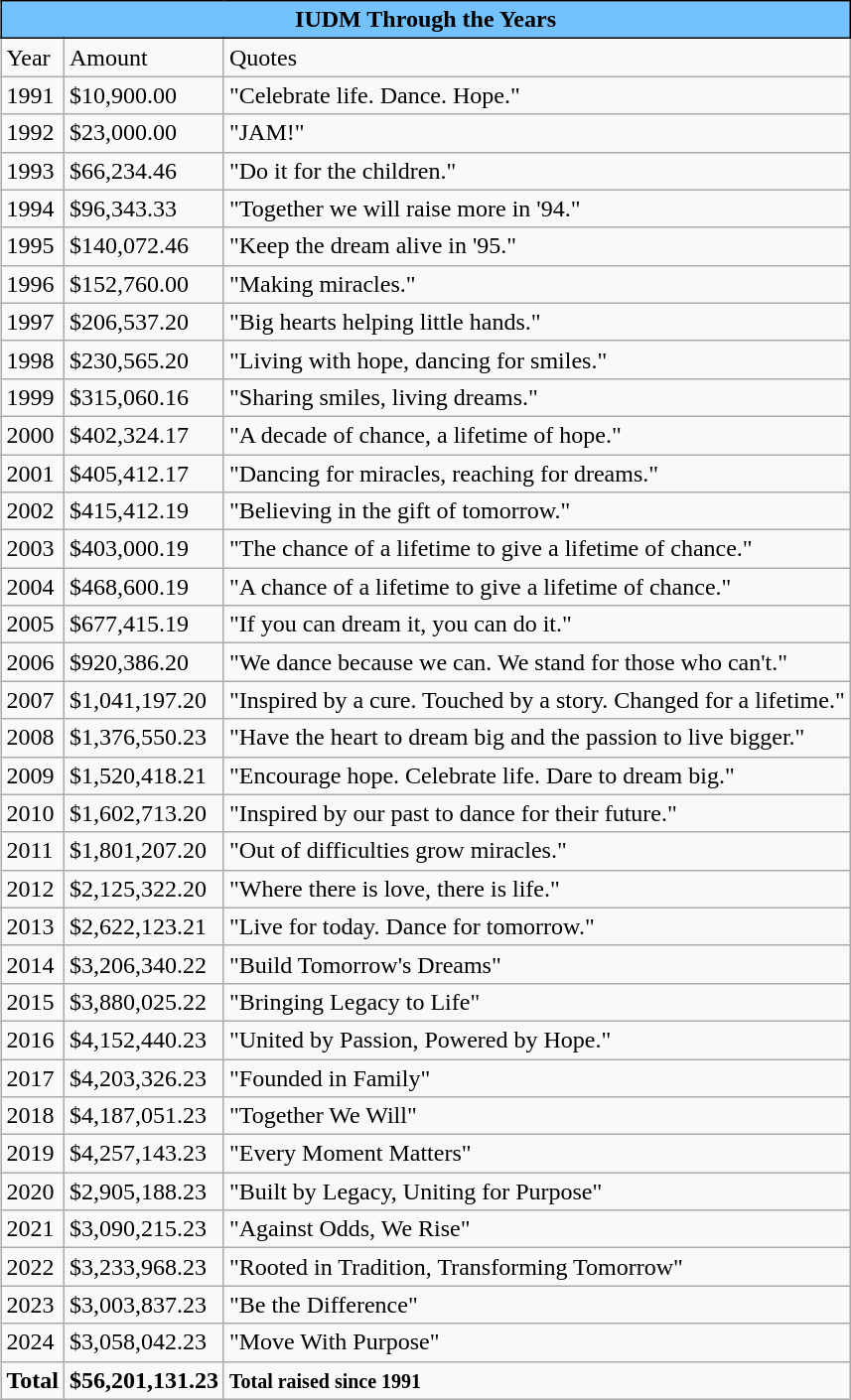<table class="wikitable" style="clear: right; float: right; margin-left: 40px">
<tr>
<th style="background: #73C2FB; color: black; border: 1px solid black" colspan="3"><strong>IUDM Through the Years</strong></th>
</tr>
<tr>
<td>Year</td>
<td>Amount</td>
<td>Quotes</td>
</tr>
<tr>
<td>1991</td>
<td>$10,900.00</td>
<td>"Celebrate life. Dance. Hope."</td>
</tr>
<tr>
<td>1992</td>
<td>$23,000.00</td>
<td>"JAM!"</td>
</tr>
<tr>
<td>1993</td>
<td>$66,234.46</td>
<td>"Do it for the children."</td>
</tr>
<tr>
<td>1994</td>
<td>$96,343.33</td>
<td>"Together we will raise more in '94."</td>
</tr>
<tr>
<td>1995</td>
<td>$140,072.46</td>
<td>"Keep the dream alive in '95."</td>
</tr>
<tr>
<td>1996</td>
<td>$152,760.00</td>
<td>"Making miracles."</td>
</tr>
<tr>
<td>1997</td>
<td>$206,537.20</td>
<td>"Big hearts helping little hands."</td>
</tr>
<tr>
<td>1998</td>
<td>$230,565.20</td>
<td>"Living with hope, dancing for smiles."</td>
</tr>
<tr>
<td>1999</td>
<td>$315,060.16</td>
<td>"Sharing smiles, living dreams."</td>
</tr>
<tr>
<td>2000</td>
<td>$402,324.17</td>
<td>"A decade of chance, a lifetime of hope."</td>
</tr>
<tr>
<td>2001</td>
<td>$405,412.17</td>
<td>"Dancing for miracles, reaching for dreams."</td>
</tr>
<tr>
<td>2002</td>
<td>$415,412.19</td>
<td>"Believing in the gift of tomorrow."</td>
</tr>
<tr>
<td>2003</td>
<td>$403,000.19</td>
<td>"The chance of a lifetime to give a lifetime of chance."</td>
</tr>
<tr>
<td>2004</td>
<td>$468,600.19</td>
<td>"A chance of a lifetime to give a lifetime of chance."</td>
</tr>
<tr>
<td>2005</td>
<td>$677,415.19</td>
<td>"If you can dream it, you can do it."</td>
</tr>
<tr>
<td>2006</td>
<td>$920,386.20</td>
<td>"We dance because we can. We stand for those who can't."</td>
</tr>
<tr>
<td>2007</td>
<td>$1,041,197.20</td>
<td>"Inspired by a cure. Touched by a story. Changed for a lifetime."</td>
</tr>
<tr>
<td>2008</td>
<td>$1,376,550.23</td>
<td>"Have the heart to dream big and the passion to live bigger."</td>
</tr>
<tr>
<td>2009</td>
<td>$1,520,418.21</td>
<td>"Encourage hope. Celebrate life. Dare to dream big."</td>
</tr>
<tr>
<td>2010</td>
<td>$1,602,713.20</td>
<td>"Inspired by our past to dance for their future."</td>
</tr>
<tr>
<td>2011</td>
<td>$1,801,207.20</td>
<td>"Out of difficulties grow miracles."</td>
</tr>
<tr>
<td>2012</td>
<td>$2,125,322.20</td>
<td>"Where there is love, there is life."</td>
</tr>
<tr>
<td>2013</td>
<td>$2,622,123.21</td>
<td>"Live for today. Dance for tomorrow."</td>
</tr>
<tr>
<td>2014</td>
<td>$3,206,340.22</td>
<td>"Build Tomorrow's Dreams"</td>
</tr>
<tr>
<td>2015</td>
<td>$3,880,025.22</td>
<td>"Bringing Legacy to Life"</td>
</tr>
<tr>
<td>2016</td>
<td>$4,152,440.23</td>
<td>"United by Passion, Powered by Hope."</td>
</tr>
<tr>
<td>2017</td>
<td>$4,203,326.23</td>
<td>"Founded in Family"</td>
</tr>
<tr>
<td>2018</td>
<td>$4,187,051.23</td>
<td>"Together We Will"</td>
</tr>
<tr>
<td>2019</td>
<td>$4,257,143.23</td>
<td>"Every Moment Matters"</td>
</tr>
<tr>
<td>2020</td>
<td>$2,905,188.23</td>
<td>"Built by Legacy, Uniting for Purpose"</td>
</tr>
<tr>
<td>2021</td>
<td>$3,090,215.23</td>
<td>"Against Odds, We Rise"</td>
</tr>
<tr>
<td>2022</td>
<td>$3,233,968.23</td>
<td>"Rooted in Tradition, Transforming Tomorrow"</td>
</tr>
<tr>
<td>2023</td>
<td>$3,003,837.23</td>
<td>"Be the Difference"</td>
</tr>
<tr>
<td>2024</td>
<td>$3,058,042.23</td>
<td>"Move With Purpose"</td>
</tr>
<tr>
<td><strong>Total</strong></td>
<td><strong>$56,201,131.23</strong></td>
<td><strong><small>Total raised since 1991</small></strong></td>
</tr>
</table>
